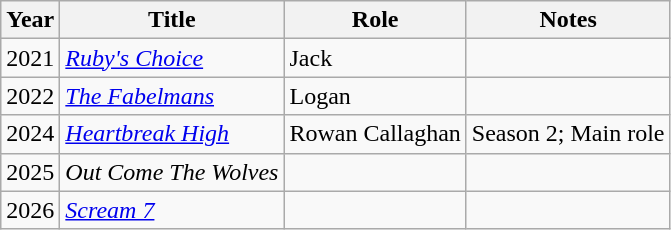<table class="wikitable sortable">
<tr>
<th>Year</th>
<th>Title</th>
<th>Role</th>
<th class="unsortable">Notes</th>
</tr>
<tr>
<td>2021</td>
<td><em><a href='#'>Ruby's Choice</a></em></td>
<td>Jack</td>
<td></td>
</tr>
<tr>
<td>2022</td>
<td><em><a href='#'>The Fabelmans</a></em></td>
<td>Logan</td>
<td></td>
</tr>
<tr>
<td>2024</td>
<td><em><a href='#'>Heartbreak High</a></em></td>
<td>Rowan Callaghan</td>
<td>Season 2; Main role</td>
</tr>
<tr>
<td>2025</td>
<td><em>Out Come The Wolves</em></td>
<td></td>
<td></td>
</tr>
<tr>
<td>2026</td>
<td><em><a href='#'>Scream 7</a></em></td>
<td></td>
<td></td>
</tr>
</table>
